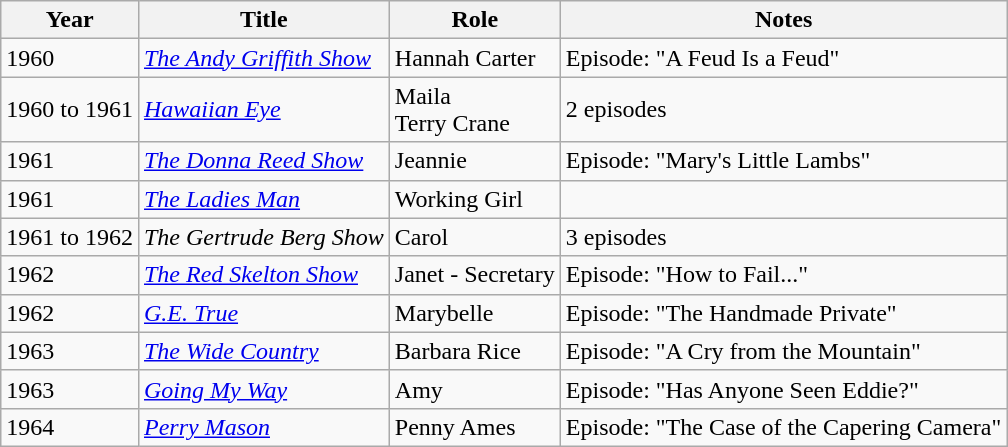<table class="wikitable sortable">
<tr>
<th>Year</th>
<th>Title</th>
<th>Role</th>
<th class="unsortable">Notes</th>
</tr>
<tr>
<td>1960</td>
<td><em><a href='#'>The Andy Griffith Show</a></em></td>
<td>Hannah Carter</td>
<td>Episode: "A Feud Is a Feud"</td>
</tr>
<tr>
<td>1960 to 1961</td>
<td><em><a href='#'>Hawaiian Eye</a></em></td>
<td>Maila<br>Terry Crane</td>
<td>2 episodes</td>
</tr>
<tr>
<td>1961</td>
<td><em><a href='#'>The Donna Reed Show</a></em></td>
<td>Jeannie</td>
<td>Episode: "Mary's Little Lambs"</td>
</tr>
<tr>
<td>1961</td>
<td><em><a href='#'>The Ladies Man</a></em></td>
<td>Working Girl</td>
<td></td>
</tr>
<tr>
<td>1961 to 1962</td>
<td><em>The Gertrude Berg Show</em></td>
<td>Carol</td>
<td>3 episodes</td>
</tr>
<tr>
<td>1962</td>
<td><em><a href='#'>The Red Skelton Show</a></em></td>
<td>Janet - Secretary</td>
<td>Episode: "How to Fail..."</td>
</tr>
<tr>
<td>1962</td>
<td><em><a href='#'>G.E. True</a></em></td>
<td>Marybelle</td>
<td>Episode: "The Handmade Private"</td>
</tr>
<tr>
<td>1963</td>
<td><em><a href='#'>The Wide Country</a></em></td>
<td>Barbara Rice</td>
<td>Episode: "A Cry from the Mountain"</td>
</tr>
<tr>
<td>1963</td>
<td><em><a href='#'>Going My Way</a></em></td>
<td>Amy</td>
<td>Episode: "Has Anyone Seen Eddie?"</td>
</tr>
<tr>
<td>1964</td>
<td><em><a href='#'>Perry Mason</a></em></td>
<td>Penny Ames</td>
<td>Episode: "The Case of the Capering Camera"</td>
</tr>
</table>
